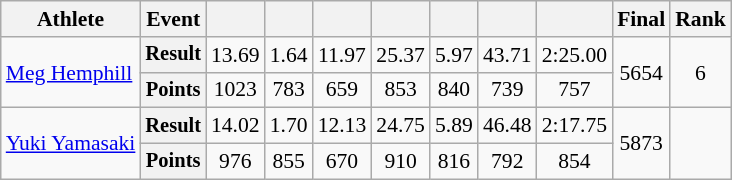<table class="wikitable" style="font-size:90%">
<tr>
<th>Athlete</th>
<th>Event</th>
<th></th>
<th></th>
<th></th>
<th></th>
<th></th>
<th></th>
<th></th>
<th>Final</th>
<th>Rank</th>
</tr>
<tr style="text-align:center">
<td rowspan=2 style="text-align:left"><a href='#'>Meg Hemphill</a></td>
<th style="font-size:95%">Result</th>
<td>13.69</td>
<td>1.64</td>
<td>11.97</td>
<td>25.37</td>
<td>5.97</td>
<td>43.71</td>
<td>2:25.00</td>
<td rowspan=2>5654</td>
<td rowspan=2>6</td>
</tr>
<tr style="text-align:center">
<th style="font-size:95%">Points</th>
<td>1023</td>
<td>783</td>
<td>659</td>
<td>853</td>
<td>840</td>
<td>739</td>
<td>757</td>
</tr>
<tr style="text-align:center">
<td rowspan=2 style="text-align:left"><a href='#'>Yuki Yamasaki</a></td>
<th style="font-size:95%">Result</th>
<td>14.02</td>
<td>1.70</td>
<td>12.13</td>
<td>24.75</td>
<td>5.89</td>
<td>46.48</td>
<td>2:17.75</td>
<td rowspan=2>5873</td>
<td rowspan=2></td>
</tr>
<tr style="text-align:center">
<th style="font-size:95%">Points</th>
<td>976</td>
<td>855</td>
<td>670</td>
<td>910</td>
<td>816</td>
<td>792</td>
<td>854</td>
</tr>
</table>
